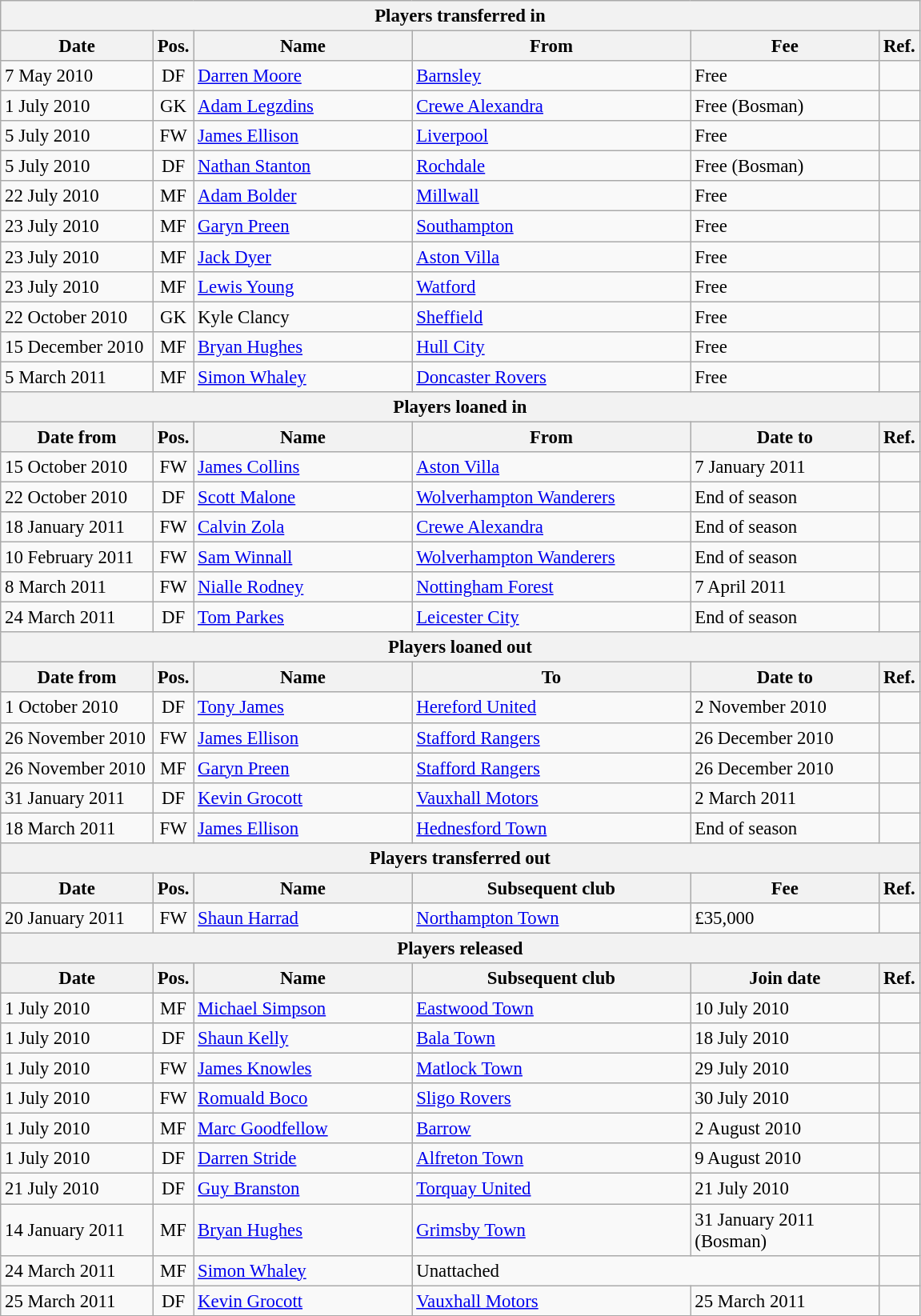<table class="wikitable" style="font-size:95%;">
<tr>
<th colspan="6">Players transferred in</th>
</tr>
<tr>
<th width="120px">Date</th>
<th width="25px">Pos.</th>
<th width="175px">Name</th>
<th width="225px">From</th>
<th width="150px">Fee</th>
<th width="25px">Ref.</th>
</tr>
<tr>
<td>7 May 2010</td>
<td align="center">DF</td>
<td> <a href='#'>Darren Moore</a></td>
<td> <a href='#'>Barnsley</a></td>
<td>Free</td>
<td align="center"></td>
</tr>
<tr>
<td>1 July 2010</td>
<td align="center">GK</td>
<td> <a href='#'>Adam Legzdins</a></td>
<td> <a href='#'>Crewe Alexandra</a></td>
<td>Free (Bosman)</td>
<td align="center"></td>
</tr>
<tr>
<td>5 July 2010</td>
<td align="center">FW</td>
<td> <a href='#'>James Ellison</a></td>
<td> <a href='#'>Liverpool</a></td>
<td>Free</td>
<td align="center"></td>
</tr>
<tr>
<td>5 July 2010</td>
<td align="center">DF</td>
<td> <a href='#'>Nathan Stanton</a></td>
<td> <a href='#'>Rochdale</a></td>
<td>Free (Bosman)</td>
<td align="center"></td>
</tr>
<tr>
<td>22 July 2010</td>
<td align="center">MF</td>
<td> <a href='#'>Adam Bolder</a></td>
<td> <a href='#'>Millwall</a></td>
<td>Free</td>
<td align="center"></td>
</tr>
<tr>
<td>23 July 2010</td>
<td align="center">MF</td>
<td> <a href='#'>Garyn Preen</a></td>
<td> <a href='#'>Southampton</a></td>
<td>Free</td>
<td align="center"></td>
</tr>
<tr>
<td>23 July 2010</td>
<td align="center">MF</td>
<td> <a href='#'>Jack Dyer</a></td>
<td> <a href='#'>Aston Villa</a></td>
<td>Free</td>
<td align="center"></td>
</tr>
<tr>
<td>23 July 2010</td>
<td align="center">MF</td>
<td> <a href='#'>Lewis Young</a></td>
<td> <a href='#'>Watford</a></td>
<td>Free</td>
<td align="center"></td>
</tr>
<tr>
<td>22 October 2010</td>
<td align="center">GK</td>
<td> Kyle Clancy</td>
<td> <a href='#'>Sheffield</a></td>
<td>Free</td>
<td align="center"></td>
</tr>
<tr>
<td>15 December 2010</td>
<td align="center">MF</td>
<td> <a href='#'>Bryan Hughes</a></td>
<td> <a href='#'>Hull City</a></td>
<td>Free</td>
<td align="center"></td>
</tr>
<tr>
<td>5 March 2011</td>
<td align="center">MF</td>
<td> <a href='#'>Simon Whaley</a></td>
<td> <a href='#'>Doncaster Rovers</a></td>
<td>Free</td>
<td align="center"></td>
</tr>
<tr>
<th colspan="6">Players loaned in</th>
</tr>
<tr>
<th>Date from</th>
<th>Pos.</th>
<th>Name</th>
<th>From</th>
<th>Date to</th>
<th>Ref.</th>
</tr>
<tr>
<td>15 October 2010</td>
<td align="center">FW</td>
<td> <a href='#'>James Collins</a></td>
<td> <a href='#'>Aston Villa</a></td>
<td>7 January 2011</td>
<td align="center"></td>
</tr>
<tr>
<td>22 October 2010</td>
<td align="center">DF</td>
<td> <a href='#'>Scott Malone</a></td>
<td> <a href='#'>Wolverhampton Wanderers</a></td>
<td>End of season</td>
<td align="center"></td>
</tr>
<tr>
<td>18 January 2011</td>
<td align="center">FW</td>
<td> <a href='#'>Calvin Zola</a></td>
<td> <a href='#'>Crewe Alexandra</a></td>
<td>End of season</td>
<td align="center"></td>
</tr>
<tr>
<td>10 February 2011</td>
<td align="center">FW</td>
<td> <a href='#'>Sam Winnall</a></td>
<td> <a href='#'>Wolverhampton Wanderers</a></td>
<td>End of season</td>
<td align="center"></td>
</tr>
<tr>
<td>8 March 2011</td>
<td align="center">FW</td>
<td> <a href='#'>Nialle Rodney</a></td>
<td> <a href='#'>Nottingham Forest</a></td>
<td>7 April 2011</td>
<td align="center"></td>
</tr>
<tr>
<td>24 March 2011</td>
<td align="center">DF</td>
<td> <a href='#'>Tom Parkes</a></td>
<td> <a href='#'>Leicester City</a></td>
<td>End of season</td>
<td align="center"></td>
</tr>
<tr>
<th colspan="6">Players loaned out</th>
</tr>
<tr>
<th>Date from</th>
<th>Pos.</th>
<th>Name</th>
<th>To</th>
<th>Date to</th>
<th>Ref.</th>
</tr>
<tr>
<td>1 October 2010</td>
<td align="center">DF</td>
<td> <a href='#'>Tony James</a></td>
<td> <a href='#'>Hereford United</a></td>
<td>2 November 2010</td>
<td align="center"></td>
</tr>
<tr>
<td>26 November 2010</td>
<td align="center">FW</td>
<td> <a href='#'>James Ellison</a></td>
<td> <a href='#'>Stafford Rangers</a></td>
<td>26 December 2010</td>
<td align="center"></td>
</tr>
<tr>
<td>26 November 2010</td>
<td align="center">MF</td>
<td> <a href='#'>Garyn Preen</a></td>
<td> <a href='#'>Stafford Rangers</a></td>
<td>26 December 2010</td>
<td align="center"></td>
</tr>
<tr>
<td>31 January 2011</td>
<td align="center">DF</td>
<td> <a href='#'>Kevin Grocott</a></td>
<td> <a href='#'>Vauxhall Motors</a></td>
<td>2 March 2011</td>
<td align="center"></td>
</tr>
<tr>
<td>18 March 2011</td>
<td align="center">FW</td>
<td> <a href='#'>James Ellison</a></td>
<td> <a href='#'>Hednesford Town</a></td>
<td>End of season</td>
<td align="center"></td>
</tr>
<tr>
<th colspan="6">Players transferred out</th>
</tr>
<tr>
<th>Date</th>
<th>Pos.</th>
<th>Name</th>
<th>Subsequent club</th>
<th>Fee</th>
<th>Ref.</th>
</tr>
<tr>
<td>20 January 2011</td>
<td align="center">FW</td>
<td> <a href='#'>Shaun Harrad</a></td>
<td> <a href='#'>Northampton Town</a></td>
<td>£35,000</td>
<td align="center"></td>
</tr>
<tr>
<th colspan="6">Players released</th>
</tr>
<tr>
<th>Date</th>
<th>Pos.</th>
<th>Name</th>
<th>Subsequent club</th>
<th>Join date</th>
<th>Ref.</th>
</tr>
<tr>
<td>1 July 2010</td>
<td align="center">MF</td>
<td> <a href='#'>Michael Simpson</a></td>
<td> <a href='#'>Eastwood Town</a></td>
<td>10 July 2010</td>
<td align="center"></td>
</tr>
<tr>
<td>1 July 2010</td>
<td align="center">DF</td>
<td> <a href='#'>Shaun Kelly</a></td>
<td> <a href='#'>Bala Town</a></td>
<td>18 July 2010</td>
<td align="center"></td>
</tr>
<tr>
<td>1 July 2010</td>
<td align="center">FW</td>
<td> <a href='#'>James Knowles</a></td>
<td> <a href='#'>Matlock Town</a></td>
<td>29 July 2010</td>
<td align="center"></td>
</tr>
<tr>
<td>1 July 2010</td>
<td align="center">FW</td>
<td> <a href='#'>Romuald Boco</a></td>
<td> <a href='#'>Sligo Rovers</a></td>
<td>30 July 2010</td>
<td align="center"></td>
</tr>
<tr>
<td>1 July 2010</td>
<td align="center">MF</td>
<td> <a href='#'>Marc Goodfellow</a></td>
<td> <a href='#'>Barrow</a></td>
<td>2 August 2010</td>
<td align="center"></td>
</tr>
<tr>
<td>1 July 2010</td>
<td align="center">DF</td>
<td> <a href='#'>Darren Stride</a></td>
<td> <a href='#'>Alfreton Town</a></td>
<td>9 August 2010</td>
<td align="center"></td>
</tr>
<tr>
<td>21 July 2010</td>
<td align="center">DF</td>
<td> <a href='#'>Guy Branston</a></td>
<td> <a href='#'>Torquay United</a></td>
<td>21 July 2010</td>
<td align="center"></td>
</tr>
<tr>
<td>14 January 2011</td>
<td align="center">MF</td>
<td> <a href='#'>Bryan Hughes</a></td>
<td> <a href='#'>Grimsby Town</a></td>
<td>31 January 2011 (Bosman)</td>
<td align="center"></td>
</tr>
<tr>
<td>24 March 2011</td>
<td align="center">MF</td>
<td> <a href='#'>Simon Whaley</a></td>
<td colspan="2">Unattached</td>
<td align="center"></td>
</tr>
<tr>
<td>25 March 2011</td>
<td align="center">DF</td>
<td> <a href='#'>Kevin Grocott</a></td>
<td> <a href='#'>Vauxhall Motors</a></td>
<td>25 March 2011</td>
<td align="center"></td>
</tr>
</table>
